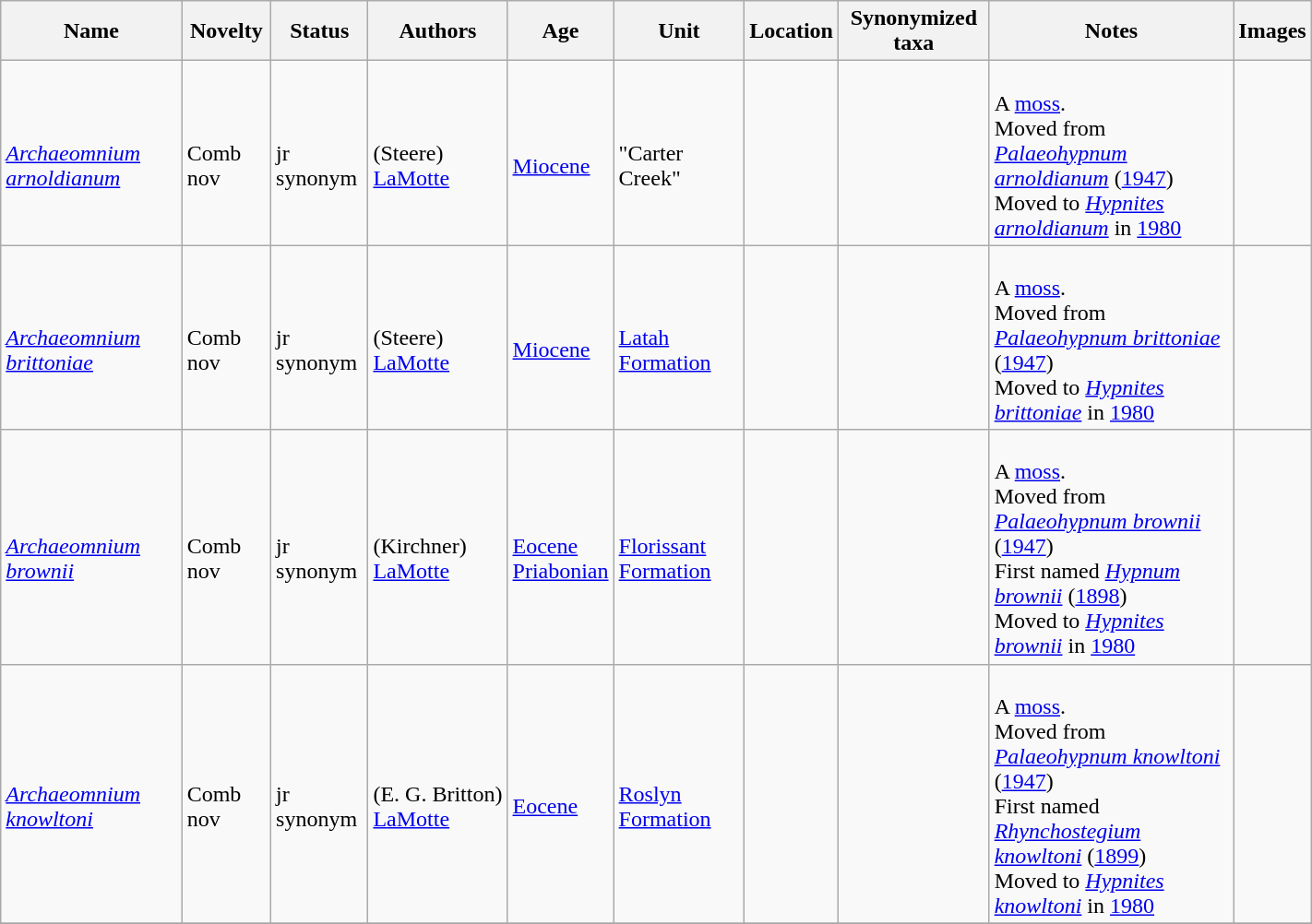<table class="wikitable sortable" align="center" width="75%">
<tr>
<th>Name</th>
<th>Novelty</th>
<th>Status</th>
<th>Authors</th>
<th>Age</th>
<th>Unit</th>
<th>Location</th>
<th>Synonymized taxa</th>
<th>Notes</th>
<th>Images</th>
</tr>
<tr>
<td><br><em><a href='#'>Archaeomnium arnoldianum</a></em></td>
<td><br>Comb nov</td>
<td><br>jr synonym</td>
<td><br>(Steere) <a href='#'>LaMotte</a></td>
<td><br><a href='#'>Miocene</a></td>
<td><br>"Carter Creek"</td>
<td><br><br></td>
<td></td>
<td><br>A <a href='#'>moss</a>.<br> Moved from <em><a href='#'>Palaeohypnum arnoldianum</a></em> (<a href='#'>1947</a>)<br> Moved to <em><a href='#'>Hypnites arnoldianum</a></em> in <a href='#'>1980</a></td>
<td></td>
</tr>
<tr>
<td><br><em><a href='#'>Archaeomnium brittoniae</a></em></td>
<td><br>Comb nov</td>
<td><br>jr synonym</td>
<td><br>(Steere) <a href='#'>LaMotte</a></td>
<td><br><a href='#'>Miocene</a></td>
<td><br><a href='#'>Latah Formation</a></td>
<td><br><br></td>
<td></td>
<td><br>A <a href='#'>moss</a>.<br> Moved from <em><a href='#'>Palaeohypnum brittoniae</a></em> (<a href='#'>1947</a>)<br> Moved to <em><a href='#'>Hypnites brittoniae</a></em> in <a href='#'>1980</a></td>
<td></td>
</tr>
<tr>
<td><br><em><a href='#'>Archaeomnium brownii</a></em></td>
<td><br>Comb nov</td>
<td><br>jr synonym</td>
<td><br>(Kirchner) <a href='#'>LaMotte</a></td>
<td><br><a href='#'>Eocene</a><br><a href='#'>Priabonian</a></td>
<td><br><a href='#'>Florissant Formation</a></td>
<td><br><br></td>
<td></td>
<td><br>A <a href='#'>moss</a>.<br> Moved from <em><a href='#'>Palaeohypnum brownii</a></em> (<a href='#'>1947</a>)<br> First named <em><a href='#'>Hypnum brownii</a></em> (<a href='#'>1898</a>)<br> Moved to <em><a href='#'>Hypnites brownii</a></em> in <a href='#'>1980</a></td>
<td></td>
</tr>
<tr>
<td><br><em><a href='#'>Archaeomnium knowltoni</a></em></td>
<td><br>Comb nov</td>
<td><br>jr synonym</td>
<td><br>(E. G. Britton) <a href='#'>LaMotte</a></td>
<td><br><a href='#'>Eocene</a></td>
<td><br><a href='#'>Roslyn Formation</a></td>
<td><br><br></td>
<td></td>
<td><br>A <a href='#'>moss</a>.<br> Moved from <em><a href='#'>Palaeohypnum knowltoni</a></em> (<a href='#'>1947</a>)<br> First named <em><a href='#'>Rhynchostegium knowltoni</a></em> (<a href='#'>1899</a>)<br> Moved to <em><a href='#'>Hypnites knowltoni</a></em> in <a href='#'>1980</a></td>
<td></td>
</tr>
<tr>
</tr>
</table>
